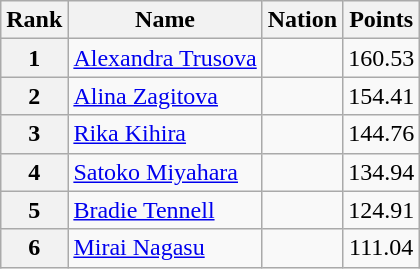<table class="wikitable sortable">
<tr>
<th>Rank</th>
<th>Name</th>
<th>Nation</th>
<th>Points</th>
</tr>
<tr>
<th>1</th>
<td><a href='#'>Alexandra Trusova</a></td>
<td></td>
<td align="center">160.53</td>
</tr>
<tr>
<th>2</th>
<td><a href='#'>Alina Zagitova</a></td>
<td></td>
<td align="center">154.41</td>
</tr>
<tr>
<th>3</th>
<td><a href='#'>Rika Kihira</a></td>
<td></td>
<td align="center">144.76</td>
</tr>
<tr>
<th>4</th>
<td><a href='#'>Satoko Miyahara</a></td>
<td></td>
<td align="center">134.94</td>
</tr>
<tr>
<th>5</th>
<td><a href='#'>Bradie Tennell</a></td>
<td></td>
<td align="center">124.91</td>
</tr>
<tr>
<th>6</th>
<td><a href='#'>Mirai Nagasu</a></td>
<td></td>
<td align="center">111.04</td>
</tr>
</table>
